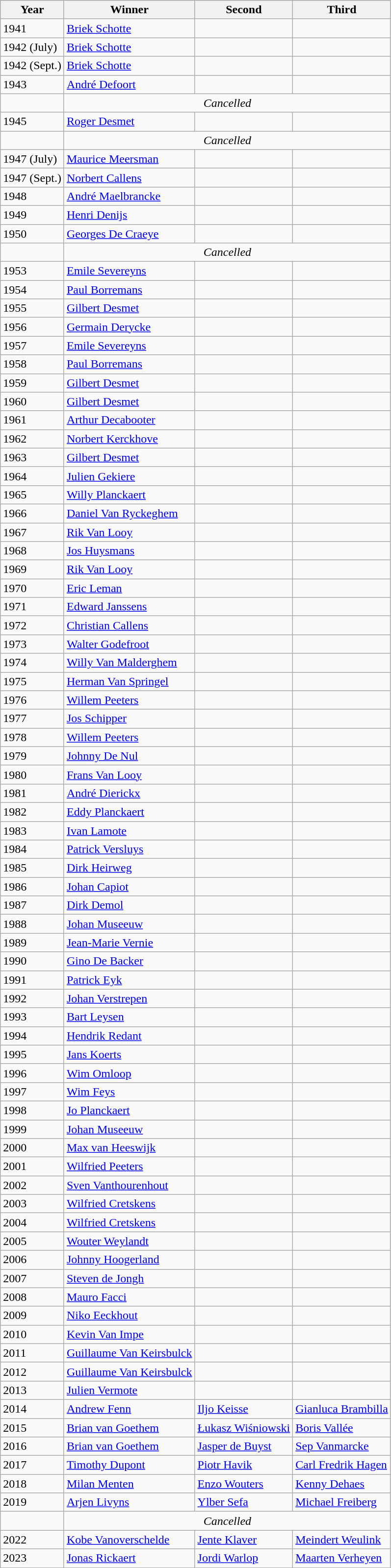<table class="wikitable">
<tr style="background:#ccccff;">
<th>Year</th>
<th>Winner</th>
<th>Second</th>
<th>Third</th>
</tr>
<tr>
<td>1941</td>
<td> <a href='#'>Briek Schotte</a></td>
<td></td>
<td></td>
</tr>
<tr>
<td>1942 (July)</td>
<td> <a href='#'>Briek Schotte</a></td>
<td></td>
<td></td>
</tr>
<tr>
<td>1942 (Sept.)</td>
<td> <a href='#'>Briek Schotte</a></td>
<td></td>
<td></td>
</tr>
<tr>
<td>1943</td>
<td> <a href='#'>André Defoort</a></td>
<td></td>
<td></td>
</tr>
<tr>
<td></td>
<td colspan=3 align=center><em>Cancelled</em></td>
</tr>
<tr>
<td>1945</td>
<td> <a href='#'>Roger Desmet</a></td>
<td></td>
<td></td>
</tr>
<tr>
<td></td>
<td colspan=3 align=center><em>Cancelled</em></td>
</tr>
<tr>
<td>1947 (July)</td>
<td> <a href='#'>Maurice Meersman</a></td>
<td></td>
<td></td>
</tr>
<tr>
<td>1947 (Sept.)</td>
<td> <a href='#'>Norbert Callens</a></td>
<td></td>
<td></td>
</tr>
<tr>
<td>1948</td>
<td> <a href='#'>André Maelbrancke</a></td>
<td></td>
<td></td>
</tr>
<tr>
<td>1949</td>
<td> <a href='#'>Henri Denijs</a></td>
<td></td>
<td></td>
</tr>
<tr>
<td>1950</td>
<td> <a href='#'>Georges De Craeye</a></td>
<td></td>
<td></td>
</tr>
<tr>
<td></td>
<td colspan=3 align=center><em>Cancelled</em></td>
</tr>
<tr>
<td>1953</td>
<td> <a href='#'>Emile Severeyns</a></td>
<td></td>
<td></td>
</tr>
<tr>
<td>1954</td>
<td> <a href='#'>Paul Borremans</a></td>
<td></td>
<td></td>
</tr>
<tr>
<td>1955</td>
<td> <a href='#'>Gilbert Desmet</a></td>
<td></td>
<td></td>
</tr>
<tr>
<td>1956</td>
<td> <a href='#'>Germain Derycke</a></td>
<td></td>
<td></td>
</tr>
<tr>
<td>1957</td>
<td> <a href='#'>Emile Severeyns</a></td>
<td></td>
<td></td>
</tr>
<tr>
<td>1958</td>
<td> <a href='#'>Paul Borremans</a></td>
<td></td>
<td></td>
</tr>
<tr>
<td>1959</td>
<td> <a href='#'>Gilbert Desmet</a></td>
<td></td>
<td></td>
</tr>
<tr>
<td>1960</td>
<td> <a href='#'>Gilbert Desmet</a></td>
<td></td>
<td></td>
</tr>
<tr>
<td>1961</td>
<td> <a href='#'>Arthur Decabooter</a></td>
<td></td>
<td></td>
</tr>
<tr>
<td>1962</td>
<td> <a href='#'>Norbert Kerckhove</a></td>
<td></td>
<td></td>
</tr>
<tr>
<td>1963</td>
<td> <a href='#'>Gilbert Desmet</a></td>
<td></td>
<td></td>
</tr>
<tr>
<td>1964</td>
<td> <a href='#'>Julien Gekiere</a></td>
<td></td>
<td></td>
</tr>
<tr>
<td>1965</td>
<td> <a href='#'>Willy Planckaert</a></td>
<td></td>
<td></td>
</tr>
<tr>
<td>1966</td>
<td> <a href='#'>Daniel Van Ryckeghem</a></td>
<td></td>
<td></td>
</tr>
<tr>
<td>1967</td>
<td> <a href='#'>Rik Van Looy</a></td>
<td></td>
<td></td>
</tr>
<tr>
<td>1968</td>
<td> <a href='#'>Jos Huysmans</a></td>
<td></td>
<td></td>
</tr>
<tr>
<td>1969</td>
<td> <a href='#'>Rik Van Looy</a></td>
<td></td>
<td></td>
</tr>
<tr>
<td>1970</td>
<td> <a href='#'>Eric Leman</a></td>
<td></td>
<td></td>
</tr>
<tr>
<td>1971</td>
<td> <a href='#'>Edward Janssens</a></td>
<td></td>
<td></td>
</tr>
<tr>
<td>1972</td>
<td> <a href='#'>Christian Callens</a></td>
<td></td>
<td></td>
</tr>
<tr>
<td>1973</td>
<td> <a href='#'>Walter Godefroot</a></td>
<td></td>
<td></td>
</tr>
<tr>
<td>1974</td>
<td> <a href='#'>Willy Van Malderghem</a></td>
<td></td>
<td></td>
</tr>
<tr>
<td>1975</td>
<td> <a href='#'>Herman Van Springel</a></td>
<td></td>
<td></td>
</tr>
<tr>
<td>1976</td>
<td> <a href='#'>Willem Peeters</a></td>
<td></td>
<td></td>
</tr>
<tr>
<td>1977</td>
<td> <a href='#'>Jos Schipper</a></td>
<td></td>
<td></td>
</tr>
<tr>
<td>1978</td>
<td> <a href='#'>Willem Peeters</a></td>
<td></td>
<td></td>
</tr>
<tr>
<td>1979</td>
<td> <a href='#'>Johnny De Nul</a></td>
<td></td>
<td></td>
</tr>
<tr>
<td>1980</td>
<td> <a href='#'>Frans Van Looy</a></td>
<td></td>
<td></td>
</tr>
<tr>
<td>1981</td>
<td> <a href='#'>André Dierickx</a></td>
<td></td>
<td></td>
</tr>
<tr>
<td>1982</td>
<td> <a href='#'>Eddy Planckaert</a></td>
<td></td>
<td></td>
</tr>
<tr>
<td>1983</td>
<td> <a href='#'>Ivan Lamote</a></td>
<td></td>
<td></td>
</tr>
<tr>
<td>1984</td>
<td> <a href='#'>Patrick Versluys</a></td>
<td></td>
<td></td>
</tr>
<tr>
<td>1985</td>
<td> <a href='#'>Dirk Heirweg</a></td>
<td></td>
<td></td>
</tr>
<tr>
<td>1986</td>
<td> <a href='#'>Johan Capiot</a></td>
<td></td>
<td></td>
</tr>
<tr>
<td>1987</td>
<td> <a href='#'>Dirk Demol</a></td>
<td></td>
<td></td>
</tr>
<tr>
<td>1988</td>
<td> <a href='#'>Johan Museeuw</a></td>
<td></td>
<td></td>
</tr>
<tr>
<td>1989</td>
<td> <a href='#'>Jean-Marie Vernie</a></td>
<td></td>
<td></td>
</tr>
<tr>
<td>1990</td>
<td> <a href='#'>Gino De Backer</a></td>
<td></td>
<td></td>
</tr>
<tr>
<td>1991</td>
<td> <a href='#'>Patrick Eyk</a></td>
<td></td>
<td></td>
</tr>
<tr>
<td>1992</td>
<td> <a href='#'>Johan Verstrepen</a></td>
<td></td>
<td></td>
</tr>
<tr>
<td>1993</td>
<td> <a href='#'>Bart Leysen</a></td>
<td></td>
<td></td>
</tr>
<tr>
<td>1994</td>
<td> <a href='#'>Hendrik Redant</a></td>
<td></td>
<td></td>
</tr>
<tr>
<td>1995</td>
<td> <a href='#'>Jans Koerts</a></td>
<td></td>
<td></td>
</tr>
<tr>
<td>1996</td>
<td> <a href='#'>Wim Omloop</a></td>
<td></td>
<td></td>
</tr>
<tr>
<td>1997</td>
<td> <a href='#'>Wim Feys</a></td>
<td></td>
<td></td>
</tr>
<tr>
<td>1998</td>
<td> <a href='#'>Jo Planckaert</a></td>
<td></td>
<td></td>
</tr>
<tr>
<td>1999</td>
<td> <a href='#'>Johan Museeuw</a></td>
<td></td>
<td></td>
</tr>
<tr>
<td>2000</td>
<td> <a href='#'>Max van Heeswijk</a></td>
<td></td>
<td></td>
</tr>
<tr>
<td>2001</td>
<td> <a href='#'>Wilfried Peeters</a></td>
<td></td>
<td></td>
</tr>
<tr>
<td>2002</td>
<td> <a href='#'>Sven Vanthourenhout</a></td>
<td></td>
<td></td>
</tr>
<tr>
<td>2003</td>
<td> <a href='#'>Wilfried Cretskens</a></td>
<td></td>
<td></td>
</tr>
<tr>
<td>2004</td>
<td> <a href='#'>Wilfried Cretskens</a></td>
<td></td>
<td></td>
</tr>
<tr>
<td>2005</td>
<td> <a href='#'>Wouter Weylandt</a></td>
<td></td>
<td></td>
</tr>
<tr>
<td>2006</td>
<td> <a href='#'>Johnny Hoogerland</a></td>
<td></td>
<td></td>
</tr>
<tr>
<td>2007</td>
<td> <a href='#'>Steven de Jongh</a></td>
<td></td>
<td></td>
</tr>
<tr>
<td>2008</td>
<td> <a href='#'>Mauro Facci</a></td>
<td></td>
<td></td>
</tr>
<tr>
<td>2009</td>
<td> <a href='#'>Niko Eeckhout</a></td>
<td></td>
<td></td>
</tr>
<tr>
<td>2010</td>
<td> <a href='#'>Kevin Van Impe</a></td>
<td></td>
<td></td>
</tr>
<tr>
<td>2011</td>
<td> <a href='#'>Guillaume Van Keirsbulck</a></td>
<td></td>
<td></td>
</tr>
<tr>
<td>2012</td>
<td> <a href='#'>Guillaume Van Keirsbulck</a></td>
<td></td>
<td></td>
</tr>
<tr>
<td>2013</td>
<td> <a href='#'>Julien Vermote</a></td>
<td></td>
<td></td>
</tr>
<tr>
<td>2014</td>
<td> <a href='#'>Andrew Fenn</a></td>
<td> <a href='#'>Iljo Keisse</a></td>
<td> <a href='#'>Gianluca Brambilla </a></td>
</tr>
<tr>
<td>2015</td>
<td> <a href='#'>Brian van Goethem</a></td>
<td> <a href='#'>Łukasz Wiśniowski </a></td>
<td> <a href='#'>Boris Vallée </a></td>
</tr>
<tr>
<td>2016</td>
<td> <a href='#'>Brian van Goethem</a></td>
<td> <a href='#'>Jasper de Buyst</a></td>
<td> <a href='#'>Sep Vanmarcke</a></td>
</tr>
<tr>
<td>2017</td>
<td> <a href='#'>Timothy Dupont</a></td>
<td> <a href='#'>Piotr Havik</a></td>
<td> <a href='#'>Carl Fredrik Hagen</a></td>
</tr>
<tr>
<td>2018</td>
<td> <a href='#'>Milan Menten</a></td>
<td> <a href='#'>Enzo Wouters</a></td>
<td> <a href='#'>Kenny Dehaes</a></td>
</tr>
<tr>
<td>2019</td>
<td> <a href='#'>Arjen Livyns</a></td>
<td> <a href='#'>Ylber Sefa</a></td>
<td> <a href='#'>Michael Freiberg</a></td>
</tr>
<tr>
<td></td>
<td colspan=3 align=center><em>Cancelled</em></td>
</tr>
<tr>
<td>2022</td>
<td> <a href='#'>Kobe Vanoverschelde</a></td>
<td> <a href='#'>Jente Klaver</a></td>
<td> <a href='#'>Meindert Weulink</a></td>
</tr>
<tr>
<td>2023</td>
<td> <a href='#'>Jonas Rickaert</a></td>
<td> <a href='#'>Jordi Warlop</a></td>
<td> <a href='#'>Maarten Verheyen</a></td>
</tr>
<tr>
</tr>
</table>
